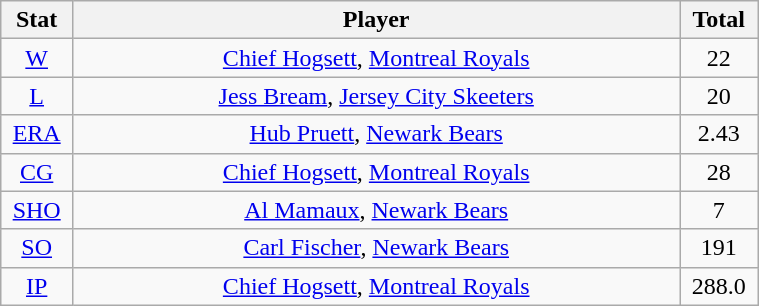<table class="wikitable" width="40%" style="text-align:center;">
<tr>
<th width="5%">Stat</th>
<th width="60%">Player</th>
<th width="5%">Total</th>
</tr>
<tr>
<td><a href='#'>W</a></td>
<td><a href='#'>Chief Hogsett</a>, <a href='#'>Montreal Royals</a></td>
<td>22</td>
</tr>
<tr>
<td><a href='#'>L</a></td>
<td><a href='#'>Jess Bream</a>, <a href='#'>Jersey City Skeeters</a></td>
<td>20</td>
</tr>
<tr>
<td><a href='#'>ERA</a></td>
<td><a href='#'>Hub Pruett</a>, <a href='#'>Newark Bears</a></td>
<td>2.43</td>
</tr>
<tr>
<td><a href='#'>CG</a></td>
<td><a href='#'>Chief Hogsett</a>, <a href='#'>Montreal Royals</a></td>
<td>28</td>
</tr>
<tr>
<td><a href='#'>SHO</a></td>
<td><a href='#'>Al Mamaux</a>, <a href='#'>Newark Bears</a></td>
<td>7</td>
</tr>
<tr>
<td><a href='#'>SO</a></td>
<td><a href='#'>Carl Fischer</a>, <a href='#'>Newark Bears</a></td>
<td>191</td>
</tr>
<tr>
<td><a href='#'>IP</a></td>
<td><a href='#'>Chief Hogsett</a>, <a href='#'>Montreal Royals</a></td>
<td>288.0</td>
</tr>
</table>
